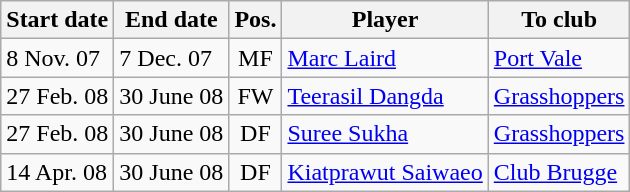<table class="wikitable">
<tr>
<th>Start date</th>
<th>End date</th>
<th>Pos.</th>
<th>Player</th>
<th>To club</th>
</tr>
<tr>
<td>8 Nov. 07</td>
<td>7 Dec. 07</td>
<td align="center">MF</td>
<td> <a href='#'>Marc Laird</a></td>
<td> <a href='#'>Port Vale</a></td>
</tr>
<tr>
<td>27 Feb. 08</td>
<td>30 June 08</td>
<td align="center">FW</td>
<td> <a href='#'>Teerasil Dangda</a></td>
<td> <a href='#'>Grasshoppers</a></td>
</tr>
<tr>
<td>27 Feb. 08</td>
<td>30 June 08</td>
<td align="center">DF</td>
<td> <a href='#'>Suree Sukha</a></td>
<td> <a href='#'>Grasshoppers</a></td>
</tr>
<tr>
<td>14 Apr. 08</td>
<td>30 June 08</td>
<td align="center">DF</td>
<td> <a href='#'>Kiatprawut Saiwaeo</a></td>
<td> <a href='#'>Club Brugge</a></td>
</tr>
</table>
